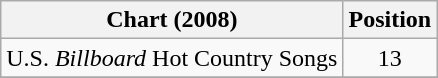<table class="wikitable">
<tr>
<th align="left">Chart (2008)</th>
<th align="center">Position</th>
</tr>
<tr>
<td align="left">U.S. <em>Billboard</em> Hot Country Songs</td>
<td align="center">13</td>
</tr>
<tr>
</tr>
</table>
